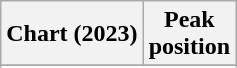<table class="wikitable sortable plainrowheaders" style="text-align:center">
<tr>
<th scope="col">Chart (2023)</th>
<th scope="col">Peak<br>position</th>
</tr>
<tr>
</tr>
<tr>
</tr>
</table>
